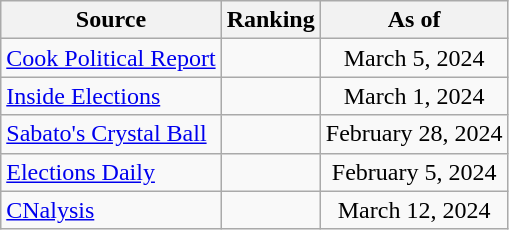<table class="wikitable" style="text-align:center">
<tr>
<th>Source</th>
<th>Ranking</th>
<th>As of</th>
</tr>
<tr>
<td align=left><a href='#'>Cook Political Report</a></td>
<td></td>
<td>March 5, 2024</td>
</tr>
<tr>
<td align=left><a href='#'>Inside Elections</a></td>
<td></td>
<td>March 1, 2024</td>
</tr>
<tr>
<td align=left><a href='#'>Sabato's Crystal Ball</a></td>
<td></td>
<td>February 28, 2024</td>
</tr>
<tr>
<td align=left><a href='#'>Elections Daily</a></td>
<td></td>
<td>February 5, 2024</td>
</tr>
<tr>
<td align=left><a href='#'>CNalysis</a></td>
<td></td>
<td>March 12, 2024</td>
</tr>
</table>
